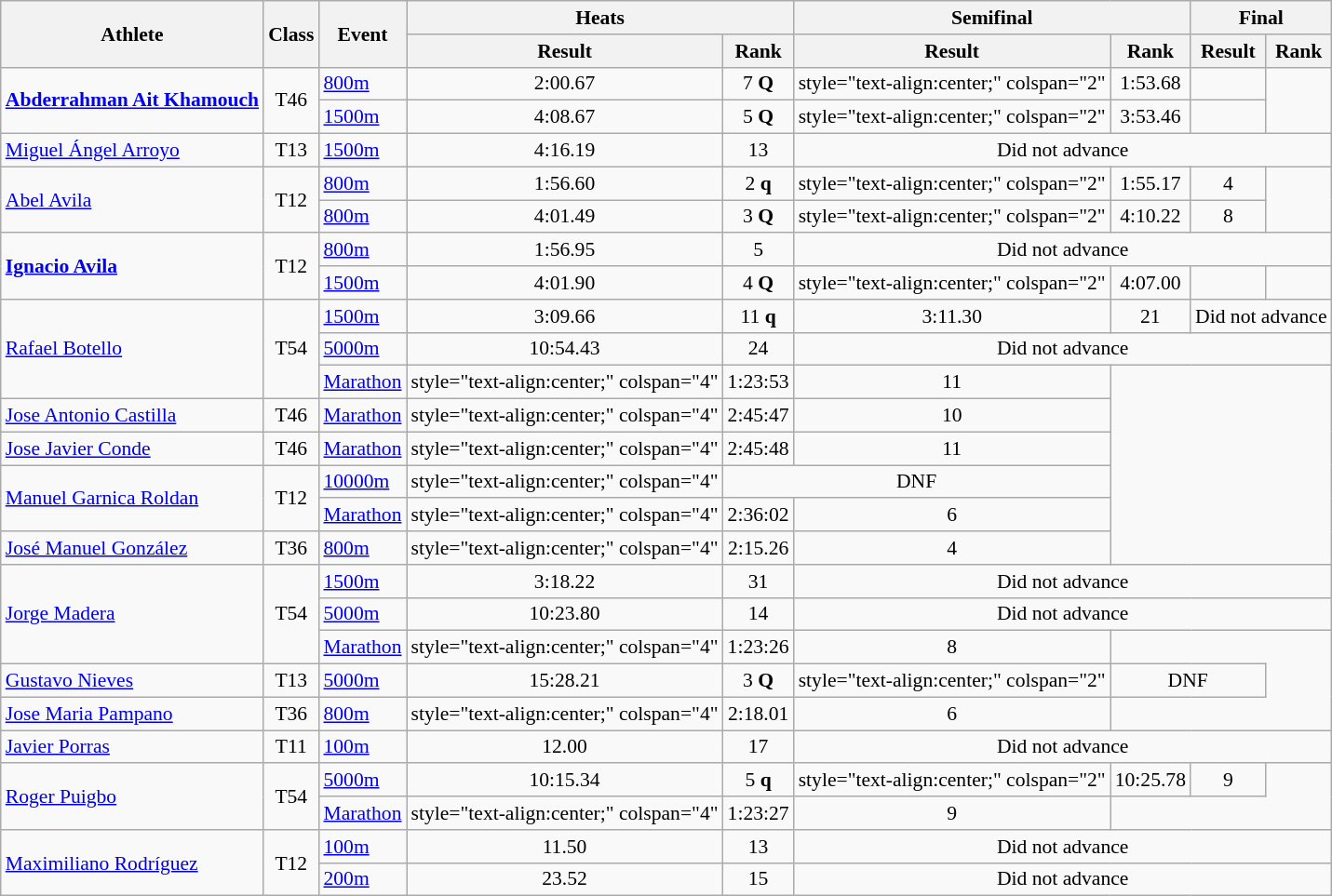<table class=wikitable style="font-size:90%">
<tr>
<th rowspan="2">Athlete</th>
<th rowspan="2">Class</th>
<th rowspan="2">Event</th>
<th colspan="2">Heats</th>
<th colspan="2">Semifinal</th>
<th colspan="2">Final</th>
</tr>
<tr>
<th>Result</th>
<th>Rank</th>
<th>Result</th>
<th>Rank</th>
<th>Result</th>
<th>Rank</th>
</tr>
<tr>
<td rowspan="2"><strong><a href='#'>Abderrahman Ait Khamouch</a></strong></td>
<td rowspan="2" style="text-align:center;">T46</td>
<td><a href='#'>800m</a></td>
<td style="text-align:center;">2:00.67</td>
<td style="text-align:center;">7 <strong>Q</strong></td>
<td>style="text-align:center;" colspan="2" </td>
<td style="text-align:center;">1:53.68</td>
<td style="text-align:center;"></td>
</tr>
<tr>
<td><a href='#'>1500m</a></td>
<td style="text-align:center;">4:08.67</td>
<td style="text-align:center;">5 <strong>Q</strong></td>
<td>style="text-align:center;" colspan="2" </td>
<td style="text-align:center;">3:53.46</td>
<td style="text-align:center;"></td>
</tr>
<tr>
<td><a href='#'>Miguel Ángel Arroyo</a></td>
<td style="text-align:center;">T13</td>
<td><a href='#'>1500m</a></td>
<td style="text-align:center;">4:16.19</td>
<td style="text-align:center;">13</td>
<td style="text-align:center;" colspan="4">Did not advance</td>
</tr>
<tr>
<td rowspan="2"><a href='#'>Abel Avila</a></td>
<td rowspan="2" style="text-align:center;">T12</td>
<td><a href='#'>800m</a></td>
<td style="text-align:center;">1:56.60</td>
<td style="text-align:center;">2 <strong>q</strong></td>
<td>style="text-align:center;" colspan="2" </td>
<td style="text-align:center;">1:55.17</td>
<td style="text-align:center;">4</td>
</tr>
<tr>
<td><a href='#'>800m</a></td>
<td style="text-align:center;">4:01.49</td>
<td style="text-align:center;">3 <strong>Q</strong></td>
<td>style="text-align:center;" colspan="2" </td>
<td style="text-align:center;">4:10.22</td>
<td style="text-align:center;">8</td>
</tr>
<tr>
<td rowspan="2"><strong><a href='#'>Ignacio Avila</a></strong></td>
<td rowspan="2" style="text-align:center;">T12</td>
<td><a href='#'>800m</a></td>
<td style="text-align:center;">1:56.95</td>
<td style="text-align:center;">5</td>
<td style="text-align:center;" colspan="4">Did not advance</td>
</tr>
<tr>
<td><a href='#'>1500m</a></td>
<td style="text-align:center;">4:01.90</td>
<td style="text-align:center;">4 <strong>Q</strong></td>
<td>style="text-align:center;" colspan="2" </td>
<td style="text-align:center;">4:07.00</td>
<td style="text-align:center;"></td>
</tr>
<tr>
<td rowspan="3"><a href='#'>Rafael Botello</a></td>
<td rowspan="3" style="text-align:center;">T54</td>
<td><a href='#'>1500m</a></td>
<td style="text-align:center;">3:09.66</td>
<td style="text-align:center;">11 <strong>q</strong></td>
<td style="text-align:center;">3:11.30</td>
<td style="text-align:center;">21</td>
<td style="text-align:center;" colspan="2">Did not advance</td>
</tr>
<tr>
<td><a href='#'>5000m</a></td>
<td style="text-align:center;">10:54.43</td>
<td style="text-align:center;">24</td>
<td style="text-align:center;" colspan="4">Did not advance</td>
</tr>
<tr>
<td><a href='#'>Marathon</a></td>
<td>style="text-align:center;" colspan="4" </td>
<td style="text-align:center;">1:23:53</td>
<td style="text-align:center;">11</td>
</tr>
<tr>
<td><a href='#'>Jose Antonio Castilla</a></td>
<td style="text-align:center;">T46</td>
<td><a href='#'>Marathon</a></td>
<td>style="text-align:center;" colspan="4" </td>
<td style="text-align:center;">2:45:47</td>
<td style="text-align:center;">10</td>
</tr>
<tr>
<td><a href='#'>Jose Javier Conde</a></td>
<td style="text-align:center;">T46</td>
<td><a href='#'>Marathon</a></td>
<td>style="text-align:center;" colspan="4" </td>
<td style="text-align:center;">2:45:48</td>
<td style="text-align:center;">11</td>
</tr>
<tr>
<td rowspan="2"><a href='#'>Manuel Garnica Roldan</a></td>
<td rowspan="2" style="text-align:center;">T12</td>
<td><a href='#'>10000m</a></td>
<td>style="text-align:center;" colspan="4" </td>
<td style="text-align:center;" colspan="2">DNF</td>
</tr>
<tr>
<td><a href='#'>Marathon</a></td>
<td>style="text-align:center;" colspan="4" </td>
<td style="text-align:center;">2:36:02</td>
<td style="text-align:center;">6</td>
</tr>
<tr>
<td><a href='#'>José Manuel González</a></td>
<td style="text-align:center;">T36</td>
<td><a href='#'>800m</a></td>
<td>style="text-align:center;" colspan="4" </td>
<td style="text-align:center;">2:15.26</td>
<td style="text-align:center;">4</td>
</tr>
<tr>
<td rowspan="3"><a href='#'>Jorge Madera</a></td>
<td rowspan="3" style="text-align:center;">T54</td>
<td><a href='#'>1500m</a></td>
<td style="text-align:center;">3:18.22</td>
<td style="text-align:center;">31</td>
<td style="text-align:center;" colspan="4">Did not advance</td>
</tr>
<tr>
<td><a href='#'>5000m</a></td>
<td style="text-align:center;">10:23.80</td>
<td style="text-align:center;">14</td>
<td style="text-align:center;" colspan="4">Did not advance</td>
</tr>
<tr>
<td><a href='#'>Marathon</a></td>
<td>style="text-align:center;" colspan="4" </td>
<td style="text-align:center;">1:23:26</td>
<td style="text-align:center;">8</td>
</tr>
<tr>
<td><a href='#'>Gustavo Nieves</a></td>
<td style="text-align:center;">T13</td>
<td><a href='#'>5000m</a></td>
<td style="text-align:center;">15:28.21</td>
<td style="text-align:center;">3 <strong>Q</strong></td>
<td>style="text-align:center;" colspan="2" </td>
<td style="text-align:center;" colspan="2">DNF</td>
</tr>
<tr>
<td><a href='#'>Jose Maria Pampano</a></td>
<td style="text-align:center;">T36</td>
<td><a href='#'>800m</a></td>
<td>style="text-align:center;" colspan="4" </td>
<td style="text-align:center;">2:18.01</td>
<td style="text-align:center;">6</td>
</tr>
<tr>
<td><a href='#'>Javier Porras</a></td>
<td style="text-align:center;">T11</td>
<td><a href='#'>100m</a></td>
<td style="text-align:center;">12.00</td>
<td style="text-align:center;">17</td>
<td style="text-align:center;" colspan="4">Did not advance</td>
</tr>
<tr>
<td rowspan="2"><a href='#'>Roger Puigbo</a></td>
<td rowspan="2" style="text-align:center;">T54</td>
<td><a href='#'>5000m</a></td>
<td style="text-align:center;">10:15.34</td>
<td style="text-align:center;">5 <strong>q</strong></td>
<td>style="text-align:center;" colspan="2" </td>
<td style="text-align:center;">10:25.78</td>
<td style="text-align:center;">9</td>
</tr>
<tr>
<td><a href='#'>Marathon</a></td>
<td>style="text-align:center;" colspan="4" </td>
<td style="text-align:center;">1:23:27</td>
<td style="text-align:center;">9</td>
</tr>
<tr>
<td rowspan="2"><a href='#'>Maximiliano Rodríguez</a></td>
<td rowspan="2" style="text-align:center;">T12</td>
<td><a href='#'>100m</a></td>
<td style="text-align:center;">11.50</td>
<td style="text-align:center;">13</td>
<td style="text-align:center;" colspan="4">Did not advance</td>
</tr>
<tr>
<td><a href='#'>200m</a></td>
<td style="text-align:center;">23.52</td>
<td style="text-align:center;">15</td>
<td style="text-align:center;" colspan="4">Did not advance</td>
</tr>
</table>
